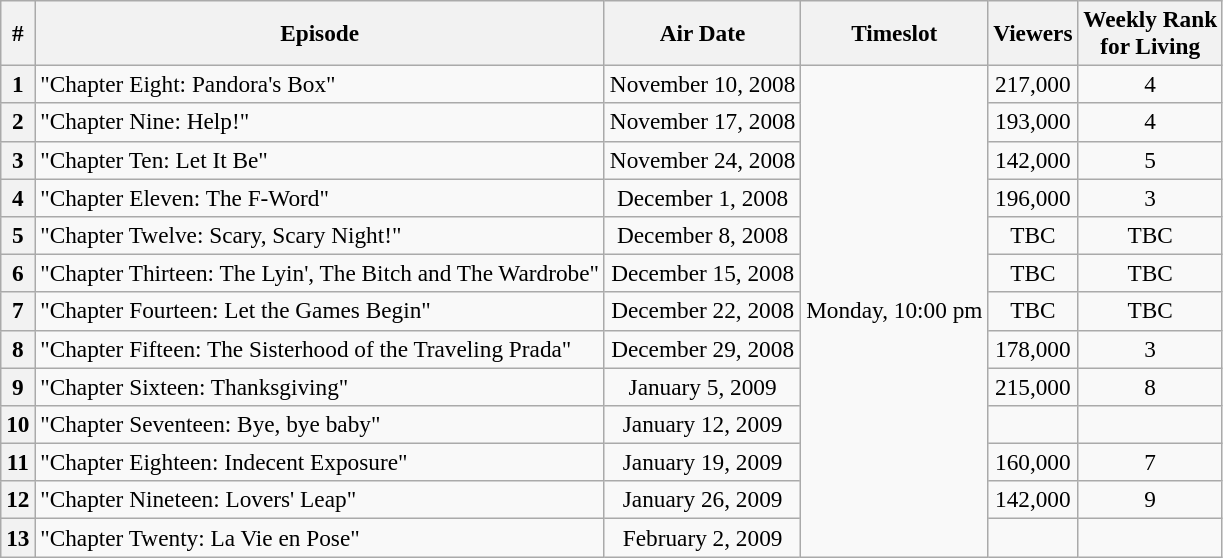<table class="wikitable sortable" style="text-align:center; font-size:97%;">
<tr>
<th>#</th>
<th>Episode</th>
<th>Air Date</th>
<th>Timeslot</th>
<th>Viewers</th>
<th>Weekly Rank<br>for Living</th>
</tr>
<tr>
<th>1</th>
<td style="text-align:left;">"Chapter Eight: Pandora's Box"</td>
<td>November 10, 2008</td>
<td style="text-align:center" rowspan="13">Monday, 10:00 pm</td>
<td>217,000</td>
<td>4</td>
</tr>
<tr>
<th>2</th>
<td style="text-align:left;">"Chapter Nine: Help!"</td>
<td>November 17, 2008</td>
<td>193,000</td>
<td>4</td>
</tr>
<tr>
<th>3</th>
<td style="text-align:left;">"Chapter Ten: Let It Be"</td>
<td>November 24, 2008</td>
<td>142,000</td>
<td>5</td>
</tr>
<tr>
<th>4</th>
<td style="text-align:left;">"Chapter Eleven: The F-Word"</td>
<td>December 1, 2008</td>
<td>196,000</td>
<td>3</td>
</tr>
<tr>
<th>5</th>
<td style="text-align:left;">"Chapter Twelve: Scary, Scary Night!"</td>
<td>December 8, 2008</td>
<td>TBC</td>
<td>TBC</td>
</tr>
<tr>
<th>6</th>
<td style="text-align:left;">"Chapter Thirteen: The Lyin', The Bitch and The Wardrobe"</td>
<td>December 15, 2008</td>
<td>TBC</td>
<td>TBC</td>
</tr>
<tr>
<th>7</th>
<td style="text-align:left;">"Chapter Fourteen: Let the Games Begin"</td>
<td>December 22, 2008</td>
<td>TBC</td>
<td>TBC</td>
</tr>
<tr>
<th>8</th>
<td style="text-align:left;">"Chapter Fifteen: The Sisterhood of the Traveling Prada"</td>
<td>December 29, 2008</td>
<td>178,000</td>
<td>3</td>
</tr>
<tr>
<th>9</th>
<td style="text-align:left;">"Chapter Sixteen: Thanksgiving"</td>
<td>January 5, 2009</td>
<td>215,000</td>
<td>8</td>
</tr>
<tr>
<th>10</th>
<td style="text-align:left;">"Chapter Seventeen: Bye, bye baby"</td>
<td>January 12, 2009</td>
<td></td>
<td></td>
</tr>
<tr>
<th>11</th>
<td style="text-align:left;">"Chapter Eighteen: Indecent Exposure"</td>
<td>January 19, 2009</td>
<td>160,000</td>
<td>7</td>
</tr>
<tr>
<th>12</th>
<td style="text-align:left;">"Chapter Nineteen: Lovers' Leap"</td>
<td>January 26, 2009</td>
<td>142,000</td>
<td>9</td>
</tr>
<tr>
<th>13</th>
<td style="text-align:left;">"Chapter Twenty: La Vie en Pose"</td>
<td>February 2, 2009</td>
<td></td>
<td></td>
</tr>
</table>
